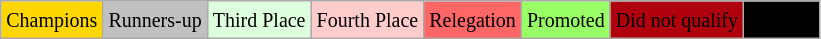<table class="wikitable">
<tr>
<td bgcolor=gold><small>Champions</small></td>
<td bgcolor=silver><small>Runners-up</small></td>
<td bgcolor="#DDFFDD"><small>Third Place</small></td>
<td bgcolor="#FFCCCC"><small>Fourth Place</small></td>
<td bgcolor="#FF6666"><small>Relegation</small></td>
<td bgcolor="#99FF66"><small>Promoted</small></td>
<td bgcolor="#Bronze"><small>Did not qualify</small></td>
<td bgcolor="#000000"><small><span>not held</span></small></td>
</tr>
</table>
